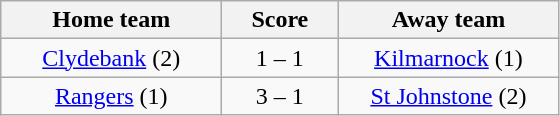<table class="wikitable" style="text-align: center">
<tr>
<th width=140>Home team</th>
<th width=70>Score</th>
<th width=140>Away team</th>
</tr>
<tr>
<td><a href='#'>Clydebank</a> (2)</td>
<td>1 – 1</td>
<td><a href='#'>Kilmarnock</a> (1)</td>
</tr>
<tr>
<td><a href='#'>Rangers</a> (1)</td>
<td>3 – 1</td>
<td><a href='#'>St Johnstone</a> (2)</td>
</tr>
</table>
